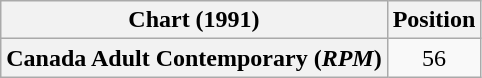<table class="wikitable plainrowheaders" style="text-align:center">
<tr>
<th scope="col">Chart (1991)</th>
<th scope="col">Position</th>
</tr>
<tr>
<th scope="row">Canada Adult Contemporary (<em>RPM</em>)</th>
<td>56</td>
</tr>
</table>
